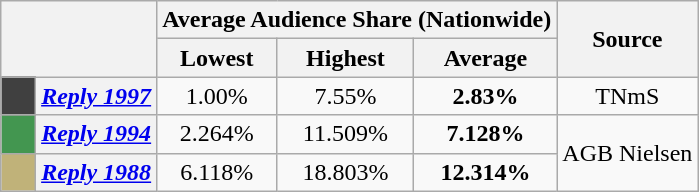<table class="wikitable">
<tr>
<th colspan="2" rowspan="2"></th>
<th colspan="3">Average Audience Share (Nationwide)</th>
<th rowspan="2">Source</th>
</tr>
<tr>
<th>Lowest</th>
<th>Highest</th>
<th>Average</th>
</tr>
<tr>
<th align="center" width="5%" style="background-color:#404040;"></th>
<th><em><a href='#'>Reply 1997</a></em></th>
<td align="center">1.00%</td>
<td align="center">7.55%</td>
<td align="center"><strong>2.83%</strong></td>
<td align="center">TNmS</td>
</tr>
<tr>
<th align="center" width="5%" style="background-color:#439650;"></th>
<th><em><a href='#'>Reply 1994</a></em></th>
<td align="center">2.264%</td>
<td align="center">11.509%<strong></strong></td>
<td align="center"><strong>7.128%</strong></td>
<td rowspan="2">AGB Nielsen</td>
</tr>
<tr>
<th align="center" width="5%" style="background-color:#c0b279;"></th>
<th><em><a href='#'>Reply 1988</a></em></th>
<td align="center">6.118%</td>
<td align="center">18.803%</td>
<td align="center"><strong>12.314%</strong></td>
</tr>
</table>
